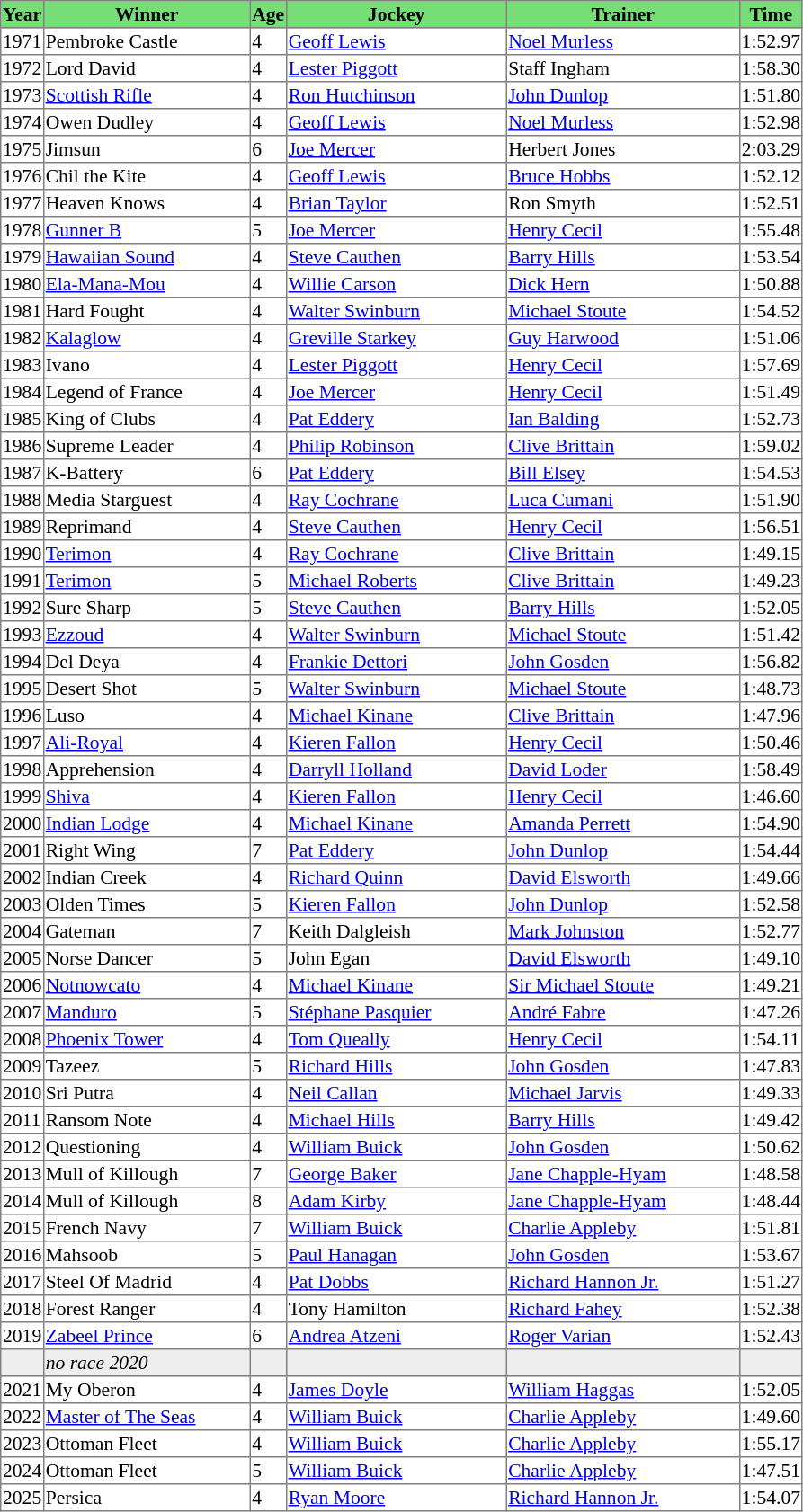<table class = "sortable" | border="1" style="border-collapse: collapse; font-size:90%">
<tr bgcolor="#77dd77" align="center">
<th>Year</th>
<th>Winner</th>
<th>Age</th>
<th>Jockey</th>
<th>Trainer</th>
<th>Time</th>
</tr>
<tr>
<td>1971</td>
<td width=150px>Pembroke Castle</td>
<td>4</td>
<td width=160px><a href='#'>Geoff Lewis</a></td>
<td width=170px><a href='#'>Noel Murless</a></td>
<td>1:52.97</td>
</tr>
<tr>
<td>1972</td>
<td>Lord David</td>
<td>4</td>
<td><a href='#'>Lester Piggott</a></td>
<td>Staff Ingham</td>
<td>1:58.30</td>
</tr>
<tr>
<td>1973</td>
<td><a href='#'>Scottish Rifle</a></td>
<td>4</td>
<td><a href='#'>Ron Hutchinson</a></td>
<td><a href='#'>John Dunlop</a></td>
<td>1:51.80</td>
</tr>
<tr>
<td>1974</td>
<td>Owen Dudley</td>
<td>4</td>
<td><a href='#'>Geoff Lewis</a></td>
<td><a href='#'>Noel Murless</a></td>
<td>1:52.98</td>
</tr>
<tr>
<td>1975</td>
<td>Jimsun</td>
<td>6</td>
<td><a href='#'>Joe Mercer</a></td>
<td>Herbert Jones</td>
<td>2:03.29</td>
</tr>
<tr>
<td>1976</td>
<td>Chil the Kite</td>
<td>4</td>
<td><a href='#'>Geoff Lewis</a></td>
<td><a href='#'>Bruce Hobbs</a></td>
<td>1:52.12</td>
</tr>
<tr>
<td>1977</td>
<td>Heaven Knows</td>
<td>4</td>
<td><a href='#'>Brian Taylor</a></td>
<td>Ron Smyth</td>
<td>1:52.51</td>
</tr>
<tr>
<td>1978</td>
<td><a href='#'>Gunner B</a></td>
<td>5</td>
<td><a href='#'>Joe Mercer</a></td>
<td><a href='#'>Henry Cecil</a></td>
<td>1:55.48</td>
</tr>
<tr>
<td>1979</td>
<td><a href='#'>Hawaiian Sound</a></td>
<td>4</td>
<td><a href='#'>Steve Cauthen</a></td>
<td><a href='#'>Barry Hills</a></td>
<td>1:53.54</td>
</tr>
<tr>
<td>1980</td>
<td><a href='#'>Ela-Mana-Mou</a></td>
<td>4</td>
<td><a href='#'>Willie Carson</a></td>
<td><a href='#'>Dick Hern</a></td>
<td>1:50.88</td>
</tr>
<tr>
<td>1981</td>
<td>Hard Fought</td>
<td>4</td>
<td><a href='#'>Walter Swinburn</a></td>
<td><a href='#'>Michael Stoute</a></td>
<td>1:54.52</td>
</tr>
<tr>
<td>1982</td>
<td><a href='#'>Kalaglow</a></td>
<td>4</td>
<td><a href='#'>Greville Starkey</a></td>
<td><a href='#'>Guy Harwood</a></td>
<td>1:51.06</td>
</tr>
<tr>
<td>1983</td>
<td>Ivano</td>
<td>4</td>
<td><a href='#'>Lester Piggott</a></td>
<td><a href='#'>Henry Cecil</a></td>
<td>1:57.69</td>
</tr>
<tr>
<td>1984</td>
<td>Legend of France</td>
<td>4</td>
<td><a href='#'>Joe Mercer</a></td>
<td><a href='#'>Henry Cecil</a></td>
<td>1:51.49</td>
</tr>
<tr>
<td>1985</td>
<td>King of Clubs</td>
<td>4</td>
<td><a href='#'>Pat Eddery</a></td>
<td><a href='#'>Ian Balding</a></td>
<td>1:52.73</td>
</tr>
<tr>
<td>1986</td>
<td>Supreme Leader</td>
<td>4</td>
<td><a href='#'>Philip Robinson</a></td>
<td><a href='#'>Clive Brittain</a></td>
<td>1:59.02</td>
</tr>
<tr>
<td>1987</td>
<td>K-Battery</td>
<td>6</td>
<td><a href='#'>Pat Eddery</a></td>
<td><a href='#'>Bill Elsey</a></td>
<td>1:54.53</td>
</tr>
<tr>
<td>1988</td>
<td>Media Starguest</td>
<td>4</td>
<td><a href='#'>Ray Cochrane</a></td>
<td><a href='#'>Luca Cumani</a></td>
<td>1:51.90</td>
</tr>
<tr>
<td>1989</td>
<td>Reprimand</td>
<td>4</td>
<td><a href='#'>Steve Cauthen</a></td>
<td><a href='#'>Henry Cecil</a></td>
<td>1:56.51</td>
</tr>
<tr>
<td>1990</td>
<td><a href='#'>Terimon</a></td>
<td>4</td>
<td><a href='#'>Ray Cochrane</a></td>
<td><a href='#'>Clive Brittain</a></td>
<td>1:49.15</td>
</tr>
<tr>
<td>1991</td>
<td><a href='#'>Terimon</a></td>
<td>5</td>
<td><a href='#'>Michael Roberts</a></td>
<td><a href='#'>Clive Brittain</a></td>
<td>1:49.23</td>
</tr>
<tr>
<td>1992</td>
<td>Sure Sharp</td>
<td>5</td>
<td><a href='#'>Steve Cauthen</a></td>
<td><a href='#'>Barry Hills</a></td>
<td>1:52.05</td>
</tr>
<tr>
<td>1993</td>
<td><a href='#'>Ezzoud</a></td>
<td>4</td>
<td><a href='#'>Walter Swinburn</a></td>
<td><a href='#'>Michael Stoute</a></td>
<td>1:51.42</td>
</tr>
<tr>
<td>1994</td>
<td>Del Deya</td>
<td>4</td>
<td><a href='#'>Frankie Dettori</a></td>
<td><a href='#'>John Gosden</a></td>
<td>1:56.82</td>
</tr>
<tr>
<td>1995</td>
<td>Desert Shot</td>
<td>5</td>
<td><a href='#'>Walter Swinburn</a></td>
<td><a href='#'>Michael Stoute</a></td>
<td>1:48.73</td>
</tr>
<tr>
<td>1996</td>
<td>Luso</td>
<td>4</td>
<td><a href='#'>Michael Kinane</a></td>
<td><a href='#'>Clive Brittain</a></td>
<td>1:47.96</td>
</tr>
<tr>
<td>1997</td>
<td><a href='#'>Ali-Royal</a></td>
<td>4</td>
<td><a href='#'>Kieren Fallon</a></td>
<td><a href='#'>Henry Cecil</a></td>
<td>1:50.46</td>
</tr>
<tr>
<td>1998</td>
<td>Apprehension</td>
<td>4</td>
<td><a href='#'>Darryll Holland</a></td>
<td><a href='#'>David Loder</a></td>
<td>1:58.49</td>
</tr>
<tr>
<td>1999</td>
<td><a href='#'>Shiva</a> </td>
<td>4</td>
<td><a href='#'>Kieren Fallon</a></td>
<td><a href='#'>Henry Cecil</a></td>
<td>1:46.60</td>
</tr>
<tr>
<td>2000</td>
<td><a href='#'>Indian Lodge</a></td>
<td>4</td>
<td><a href='#'>Michael Kinane</a></td>
<td><a href='#'>Amanda Perrett</a></td>
<td>1:54.90</td>
</tr>
<tr>
<td>2001</td>
<td>Right Wing</td>
<td>7</td>
<td><a href='#'>Pat Eddery</a></td>
<td><a href='#'>John Dunlop</a></td>
<td>1:54.44</td>
</tr>
<tr>
<td>2002</td>
<td>Indian Creek</td>
<td>4</td>
<td><a href='#'>Richard Quinn</a></td>
<td><a href='#'>David Elsworth</a></td>
<td>1:49.66</td>
</tr>
<tr>
<td>2003</td>
<td>Olden Times</td>
<td>5</td>
<td><a href='#'>Kieren Fallon</a></td>
<td><a href='#'>John Dunlop</a></td>
<td>1:52.58</td>
</tr>
<tr>
<td>2004</td>
<td>Gateman</td>
<td>7</td>
<td>Keith Dalgleish</td>
<td><a href='#'>Mark Johnston</a></td>
<td>1:52.77</td>
</tr>
<tr>
<td>2005</td>
<td>Norse Dancer</td>
<td>5</td>
<td>John Egan</td>
<td><a href='#'>David Elsworth</a></td>
<td>1:49.10</td>
</tr>
<tr>
<td>2006</td>
<td><a href='#'>Notnowcato</a></td>
<td>4</td>
<td><a href='#'>Michael Kinane</a></td>
<td><a href='#'>Sir Michael Stoute</a></td>
<td>1:49.21</td>
</tr>
<tr>
<td>2007</td>
<td><a href='#'>Manduro</a></td>
<td>5</td>
<td><a href='#'>Stéphane Pasquier</a></td>
<td><a href='#'>André Fabre</a></td>
<td>1:47.26</td>
</tr>
<tr>
<td>2008</td>
<td><a href='#'>Phoenix Tower</a></td>
<td>4</td>
<td><a href='#'>Tom Queally</a></td>
<td><a href='#'>Henry Cecil</a></td>
<td>1:54.11</td>
</tr>
<tr>
<td>2009</td>
<td>Tazeez</td>
<td>5</td>
<td><a href='#'>Richard Hills</a></td>
<td><a href='#'>John Gosden</a></td>
<td>1:47.83</td>
</tr>
<tr>
<td>2010</td>
<td>Sri Putra</td>
<td>4</td>
<td><a href='#'>Neil Callan</a></td>
<td><a href='#'>Michael Jarvis</a></td>
<td>1:49.33</td>
</tr>
<tr>
<td>2011</td>
<td>Ransom Note</td>
<td>4</td>
<td><a href='#'>Michael Hills</a></td>
<td><a href='#'>Barry Hills</a></td>
<td>1:49.42</td>
</tr>
<tr>
<td>2012</td>
<td>Questioning</td>
<td>4</td>
<td><a href='#'>William Buick</a></td>
<td><a href='#'>John Gosden</a></td>
<td>1:50.62</td>
</tr>
<tr>
<td>2013</td>
<td>Mull of Killough</td>
<td>7</td>
<td><a href='#'>George Baker</a></td>
<td><a href='#'>Jane Chapple-Hyam</a></td>
<td>1:48.58</td>
</tr>
<tr>
<td>2014</td>
<td>Mull of Killough</td>
<td>8</td>
<td><a href='#'>Adam Kirby</a></td>
<td><a href='#'>Jane Chapple-Hyam</a></td>
<td>1:48.44</td>
</tr>
<tr>
<td>2015</td>
<td>French Navy</td>
<td>7</td>
<td><a href='#'>William Buick</a></td>
<td><a href='#'>Charlie Appleby</a></td>
<td>1:51.81</td>
</tr>
<tr>
<td>2016</td>
<td>Mahsoob</td>
<td>5</td>
<td><a href='#'>Paul Hanagan</a></td>
<td><a href='#'>John Gosden</a></td>
<td>1:53.67</td>
</tr>
<tr>
<td>2017</td>
<td>Steel Of Madrid</td>
<td>4</td>
<td><a href='#'>Pat Dobbs</a></td>
<td><a href='#'>Richard Hannon Jr.</a></td>
<td>1:51.27</td>
</tr>
<tr>
<td>2018</td>
<td>Forest Ranger</td>
<td>4</td>
<td>Tony Hamilton</td>
<td><a href='#'>Richard Fahey</a></td>
<td>1:52.38</td>
</tr>
<tr>
<td>2019</td>
<td><a href='#'>Zabeel Prince</a></td>
<td>6</td>
<td><a href='#'>Andrea Atzeni</a></td>
<td><a href='#'>Roger Varian</a></td>
<td>1:52.43</td>
</tr>
<tr bgcolor="#eeeeee">
<td data-sort-value="2020"></td>
<td><em>no race 2020</em> </td>
<td></td>
<td></td>
<td></td>
<td></td>
</tr>
<tr>
<td>2021</td>
<td>My Oberon</td>
<td>4</td>
<td><a href='#'>James Doyle</a></td>
<td><a href='#'>William Haggas</a></td>
<td>1:52.05</td>
</tr>
<tr>
<td>2022</td>
<td><a href='#'>Master of The Seas</a></td>
<td>4</td>
<td><a href='#'>William Buick</a></td>
<td><a href='#'>Charlie Appleby</a></td>
<td>1:49.60</td>
</tr>
<tr>
<td>2023</td>
<td>Ottoman Fleet</td>
<td>4</td>
<td><a href='#'>William Buick</a></td>
<td><a href='#'>Charlie Appleby</a></td>
<td>1:55.17</td>
</tr>
<tr>
<td>2024</td>
<td>Ottoman Fleet</td>
<td>5</td>
<td><a href='#'>William Buick</a></td>
<td><a href='#'>Charlie Appleby</a></td>
<td>1:47.51</td>
</tr>
<tr>
<td>2025</td>
<td>Persica</td>
<td>4</td>
<td><a href='#'>Ryan Moore</a></td>
<td><a href='#'>Richard Hannon Jr.</a></td>
<td>1:54.07</td>
</tr>
</table>
